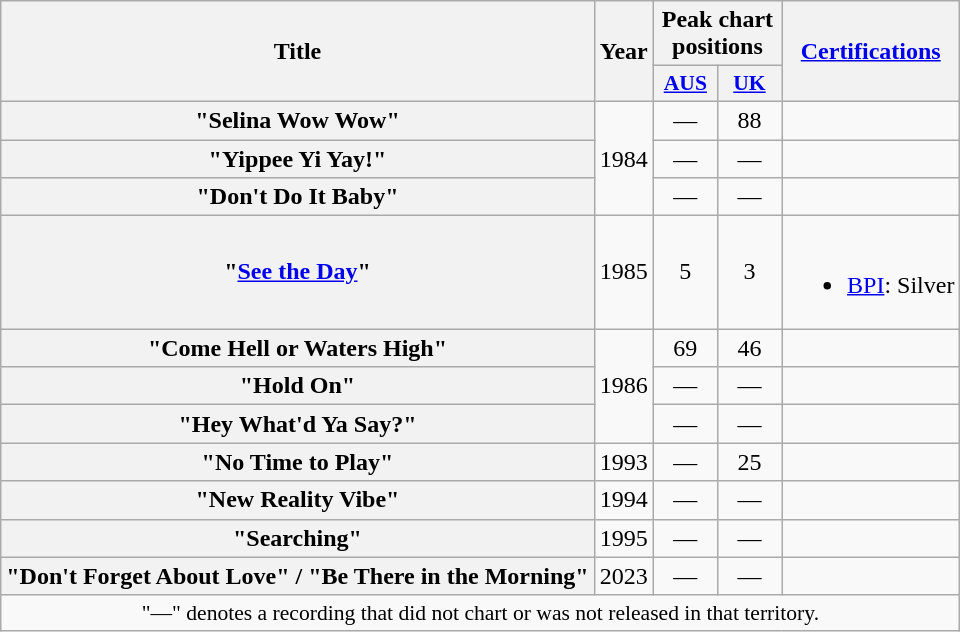<table class="wikitable plainrowheaders" style="text-align:center;">
<tr>
<th scope="col" rowspan="2">Title</th>
<th scope="col" rowspan="2">Year</th>
<th scope="col" colspan="2">Peak chart positions</th>
<th scope="col" rowspan="2"><a href='#'>Certifications</a></th>
</tr>
<tr>
<th scope="col" style="width:2.5em;font-size:90%;"><a href='#'>AUS</a><br></th>
<th scope="col" style="width:2.5em;font-size:90%;"><a href='#'>UK</a><br></th>
</tr>
<tr>
<th scope="row">"Selina Wow Wow"</th>
<td rowspan="3">1984</td>
<td>—</td>
<td>88</td>
<td></td>
</tr>
<tr>
<th scope="row">"Yippee Yi Yay!"</th>
<td>—</td>
<td>—</td>
<td></td>
</tr>
<tr>
<th scope="row">"Don't Do It Baby"</th>
<td>—</td>
<td>—</td>
<td></td>
</tr>
<tr>
<th scope="row">"<a href='#'>See the Day</a>"</th>
<td>1985</td>
<td>5</td>
<td>3</td>
<td><br><ul><li><a href='#'>BPI</a>: Silver</li></ul></td>
</tr>
<tr>
<th scope="row">"Come Hell or Waters High"</th>
<td rowspan="3">1986</td>
<td>69</td>
<td>46</td>
<td></td>
</tr>
<tr>
<th scope="row">"Hold On"</th>
<td>—</td>
<td>—</td>
<td></td>
</tr>
<tr>
<th scope="row">"Hey What'd Ya Say?"</th>
<td>—</td>
<td>—</td>
<td></td>
</tr>
<tr>
<th scope="row">"No Time to Play"<br></th>
<td>1993</td>
<td>—</td>
<td>25</td>
<td></td>
</tr>
<tr>
<th scope="row">"New Reality Vibe"</th>
<td>1994</td>
<td>—</td>
<td>—</td>
<td></td>
</tr>
<tr>
<th scope="row">"Searching"<br></th>
<td>1995</td>
<td>—</td>
<td>—</td>
<td></td>
</tr>
<tr>
<th scope="row">"Don't Forget About Love" / "Be There in the Morning"</th>
<td>2023</td>
<td>—</td>
<td>—</td>
<td></td>
</tr>
<tr>
<td colspan="5" style="font-size:90%">"—" denotes a recording that did not chart or was not released in that territory.</td>
</tr>
</table>
